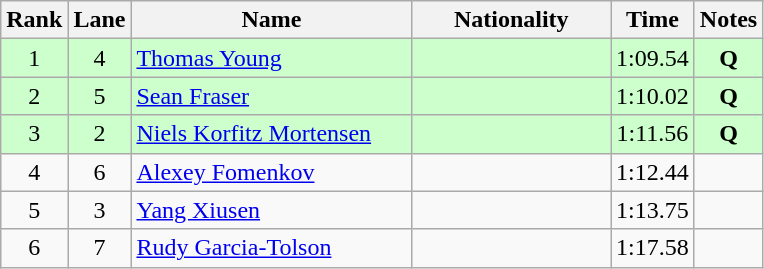<table class="wikitable sortable" style="text-align:center">
<tr>
<th>Rank</th>
<th>Lane</th>
<th style="width:180px">Name</th>
<th style="width:125px">Nationality</th>
<th>Time</th>
<th>Notes</th>
</tr>
<tr style="background:#cfc;">
<td>1</td>
<td>4</td>
<td style="text-align:left;"><a href='#'>Thomas Young</a></td>
<td style="text-align:left;"></td>
<td>1:09.54</td>
<td><strong>Q</strong></td>
</tr>
<tr style="background:#cfc;">
<td>2</td>
<td>5</td>
<td style="text-align:left;"><a href='#'>Sean Fraser</a></td>
<td style="text-align:left;"></td>
<td>1:10.02</td>
<td><strong>Q</strong></td>
</tr>
<tr style="background:#cfc;">
<td>3</td>
<td>2</td>
<td style="text-align:left;"><a href='#'>Niels Korfitz Mortensen</a></td>
<td style="text-align:left;"></td>
<td>1:11.56</td>
<td><strong>Q</strong></td>
</tr>
<tr>
<td>4</td>
<td>6</td>
<td style="text-align:left;"><a href='#'>Alexey Fomenkov</a></td>
<td style="text-align:left;"></td>
<td>1:12.44</td>
<td></td>
</tr>
<tr>
<td>5</td>
<td>3</td>
<td style="text-align:left;"><a href='#'>Yang Xiusen</a></td>
<td style="text-align:left;"></td>
<td>1:13.75</td>
<td></td>
</tr>
<tr>
<td>6</td>
<td>7</td>
<td style="text-align:left;"><a href='#'>Rudy Garcia-Tolson</a></td>
<td style="text-align:left;"></td>
<td>1:17.58</td>
<td></td>
</tr>
</table>
